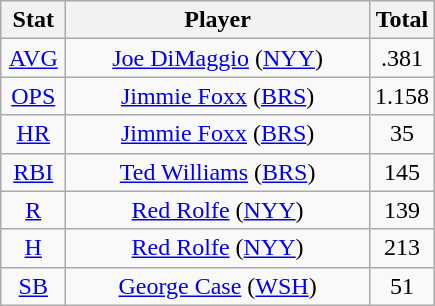<table class="wikitable" style="text-align:center;">
<tr>
<th style="width:15%;">Stat</th>
<th>Player</th>
<th style="width:15%;">Total</th>
</tr>
<tr>
<td><a href='#'>AVG</a></td>
<td><a href='#'>Joe DiMaggio</a> (<a href='#'>NYY</a>)</td>
<td>.381</td>
</tr>
<tr>
<td><a href='#'>OPS</a></td>
<td><a href='#'>Jimmie Foxx</a> (<a href='#'>BRS</a>)</td>
<td>1.158</td>
</tr>
<tr>
<td><a href='#'>HR</a></td>
<td><a href='#'>Jimmie Foxx</a> (<a href='#'>BRS</a>)</td>
<td>35</td>
</tr>
<tr>
<td><a href='#'>RBI</a></td>
<td><a href='#'>Ted Williams</a> (<a href='#'>BRS</a>)</td>
<td>145</td>
</tr>
<tr>
<td><a href='#'>R</a></td>
<td><a href='#'>Red Rolfe</a> (<a href='#'>NYY</a>)</td>
<td>139</td>
</tr>
<tr>
<td><a href='#'>H</a></td>
<td><a href='#'>Red Rolfe</a> (<a href='#'>NYY</a>)</td>
<td>213</td>
</tr>
<tr>
<td><a href='#'>SB</a></td>
<td><a href='#'>George Case</a> (<a href='#'>WSH</a>)</td>
<td>51</td>
</tr>
</table>
